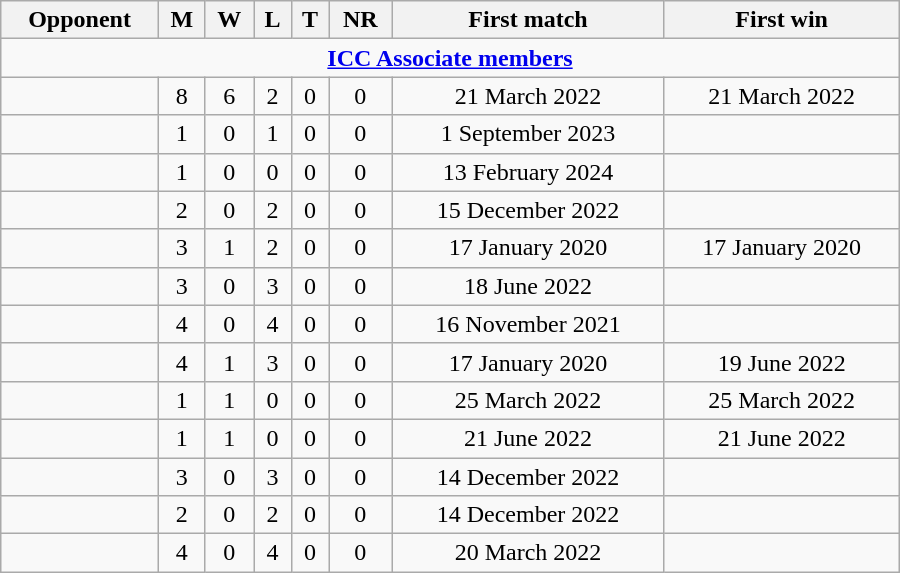<table class="wikitable" style="text-align: center; width: 600px;">
<tr>
<th>Opponent</th>
<th>M</th>
<th>W</th>
<th>L</th>
<th>T</th>
<th>NR</th>
<th>First match</th>
<th>First win</th>
</tr>
<tr>
<td colspan="8" style="text-align: center;"><strong><a href='#'>ICC Associate members</a></strong></td>
</tr>
<tr>
<td align=left></td>
<td>8</td>
<td>6</td>
<td>2</td>
<td>0</td>
<td>0</td>
<td>21 March 2022</td>
<td>21 March 2022</td>
</tr>
<tr>
<td align=left></td>
<td>1</td>
<td>0</td>
<td>1</td>
<td>0</td>
<td>0</td>
<td>1 September 2023</td>
<td></td>
</tr>
<tr>
<td align=left></td>
<td>1</td>
<td>0</td>
<td>0</td>
<td>0</td>
<td>0</td>
<td>13 February 2024</td>
<td></td>
</tr>
<tr>
<td align=left></td>
<td>2</td>
<td>0</td>
<td>2</td>
<td>0</td>
<td>0</td>
<td>15 December 2022</td>
<td></td>
</tr>
<tr>
<td align=left></td>
<td>3</td>
<td>1</td>
<td>2</td>
<td>0</td>
<td>0</td>
<td>17 January 2020</td>
<td>17 January 2020</td>
</tr>
<tr>
<td align=left></td>
<td>3</td>
<td>0</td>
<td>3</td>
<td>0</td>
<td>0</td>
<td>18 June 2022</td>
<td></td>
</tr>
<tr>
<td align=left></td>
<td>4</td>
<td>0</td>
<td>4</td>
<td>0</td>
<td>0</td>
<td>16 November 2021</td>
<td></td>
</tr>
<tr>
<td align=left></td>
<td>4</td>
<td>1</td>
<td>3</td>
<td>0</td>
<td>0</td>
<td>17 January 2020</td>
<td>19 June 2022</td>
</tr>
<tr>
<td align=left></td>
<td>1</td>
<td>1</td>
<td>0</td>
<td>0</td>
<td>0</td>
<td>25 March 2022</td>
<td>25 March 2022</td>
</tr>
<tr>
<td align=left></td>
<td>1</td>
<td>1</td>
<td>0</td>
<td>0</td>
<td>0</td>
<td>21 June 2022</td>
<td>21 June 2022</td>
</tr>
<tr>
<td align=left></td>
<td>3</td>
<td>0</td>
<td>3</td>
<td>0</td>
<td>0</td>
<td>14 December 2022</td>
<td></td>
</tr>
<tr>
<td align=left></td>
<td>2</td>
<td>0</td>
<td>2</td>
<td>0</td>
<td>0</td>
<td>14 December 2022</td>
<td></td>
</tr>
<tr>
<td align=left></td>
<td>4</td>
<td>0</td>
<td>4</td>
<td>0</td>
<td>0</td>
<td>20 March 2022</td>
<td></td>
</tr>
</table>
